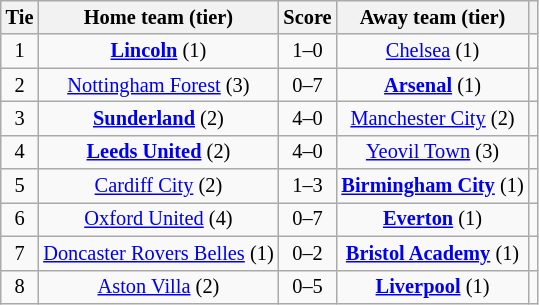<table class="wikitable" style="text-align:center; font-size:85%">
<tr>
<th>Tie</th>
<th>Home team (tier)</th>
<th>Score</th>
<th>Away team (tier)</th>
<th></th>
</tr>
<tr>
<td>1</td>
<td><strong><a href='#'>Lincoln</a></strong> (1)</td>
<td>1–0</td>
<td><a href='#'>Chelsea</a> (1)</td>
<td></td>
</tr>
<tr>
<td>2</td>
<td><a href='#'>Nottingham Forest</a> (3)</td>
<td>0–7</td>
<td><strong><a href='#'>Arsenal</a></strong> (1)</td>
<td></td>
</tr>
<tr>
<td>3</td>
<td><strong><a href='#'>Sunderland</a></strong> (2)</td>
<td>4–0</td>
<td><a href='#'>Manchester City</a> (2)</td>
<td></td>
</tr>
<tr>
<td>4</td>
<td><strong><a href='#'>Leeds United</a></strong> (2)</td>
<td>4–0</td>
<td><a href='#'>Yeovil Town</a> (3)</td>
<td></td>
</tr>
<tr>
<td>5</td>
<td><a href='#'>Cardiff City</a> (2)</td>
<td>1–3</td>
<td><strong><a href='#'>Birmingham City</a></strong> (1)</td>
<td></td>
</tr>
<tr>
<td>6</td>
<td><a href='#'>Oxford United</a> (4)</td>
<td>0–7</td>
<td><strong><a href='#'>Everton</a></strong> (1)</td>
<td></td>
</tr>
<tr>
<td>7</td>
<td><a href='#'>Doncaster Rovers Belles</a> (1)</td>
<td>0–2</td>
<td><strong><a href='#'>Bristol Academy</a></strong> (1)</td>
<td></td>
</tr>
<tr>
<td>8</td>
<td><a href='#'>Aston Villa</a> (2)</td>
<td>0–5</td>
<td><strong><a href='#'>Liverpool</a></strong> (1)</td>
<td></td>
</tr>
</table>
